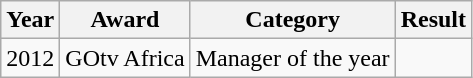<table class="wikitable">
<tr>
<th>Year</th>
<th>Award</th>
<th>Category</th>
<th>Result</th>
</tr>
<tr>
<td>2012</td>
<td>GOtv Africa</td>
<td>Manager of the year</td>
<td></td>
</tr>
</table>
